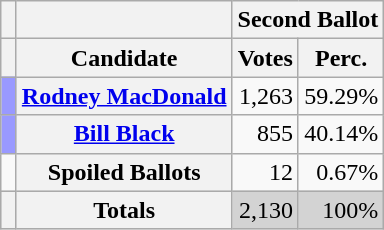<table class="wikitable">
<tr>
<th width="3"></th>
<th></th>
<th colspan="2">Second Ballot</th>
</tr>
<tr>
<th width="3"></th>
<th>Candidate</th>
<th>Votes</th>
<th>Perc.</th>
</tr>
<tr>
<td bgcolor="#9999FF"></td>
<th><a href='#'>Rodney MacDonald</a></th>
<td align="right">1,263</td>
<td align="right">59.29%</td>
</tr>
<tr>
<td bgcolor="#9999FF"></td>
<th><a href='#'>Bill Black</a></th>
<td align="right">855</td>
<td align="right">40.14%</td>
</tr>
<tr>
<td></td>
<th>Spoiled Ballots</th>
<td align="right">12</td>
<td align="right">0.67%</td>
</tr>
<tr bgcolor=lightgrey>
<th></th>
<th>Totals</th>
<td align="right">2,130</td>
<td align="right">100%</td>
</tr>
</table>
